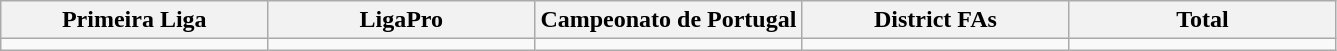<table class="wikitable">
<tr>
<th width="20%">Primeira Liga</th>
<th width="20%">LigaPro</th>
<th width="20%">Campeonato de Portugal</th>
<th width="20%">District FAs</th>
<th width="20%">Total</th>
</tr>
<tr>
<td></td>
<td></td>
<td></td>
<td></td>
<td></td>
</tr>
</table>
